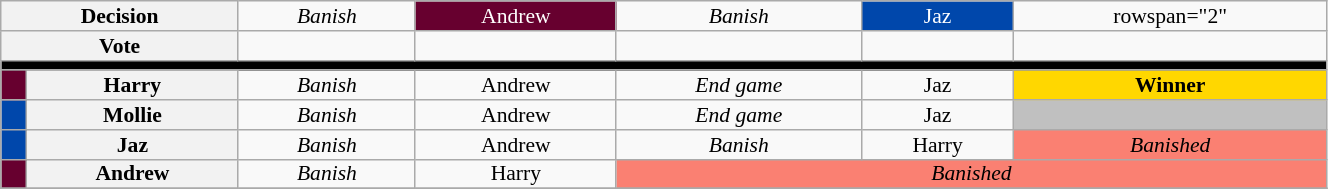<table class="wikitable" style="text-align:center; width:70%; font-size:90%; line-height:13px">
<tr>
<th colspan="2">Decision</th>
<td><em>Banish</em></td>
<td bgcolor="#67002F" style="color:#FFFFFF">Andrew</td>
<td><em>Banish</em></td>
<td bgcolor="#0047AB" style="color:#FFFFFF">Jaz</td>
<td>rowspan="2" </td>
</tr>
<tr>
<th colspan="2">Vote</th>
<td></td>
<td></td>
<td></td>
<td></td>
</tr>
<tr>
<td colspan="23" bgcolor="#000000"></td>
</tr>
<tr>
<td bgcolor="67002F"></td>
<th>Harry</th>
<td><em>Banish</em></td>
<td>Andrew</td>
<td><em>End game</em></td>
<td>Jaz</td>
<td bgcolor="gold"><strong>Winner</strong></td>
</tr>
<tr>
<td bgcolor="0047AB"></td>
<th>Mollie</th>
<td><em>Banish</em></td>
<td>Andrew</td>
<td><em>End game</em></td>
<td>Jaz</td>
<td bgcolor="silver"></td>
</tr>
<tr>
<td bgcolor="0047AB"></td>
<th>Jaz</th>
<td><em>Banish</em></td>
<td>Andrew</td>
<td><em>Banish</em></td>
<td>Harry</td>
<td style="background:salmon"><em>Banished</em></td>
</tr>
<tr>
<td bgcolor="67002F"></td>
<th>Andrew</th>
<td><em>Banish</em></td>
<td>Harry</td>
<td colspan="3" style="background:salmon"><em>Banished</em></td>
</tr>
<tr>
</tr>
</table>
